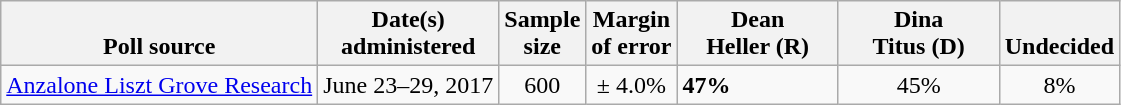<table class="wikitable">
<tr valign=bottom>
<th>Poll source</th>
<th>Date(s)<br>administered</th>
<th>Sample<br>size</th>
<th>Margin<br>of error</th>
<th style="width:100px;">Dean<br>Heller (R)</th>
<th style="width:100px;">Dina<br>Titus (D)</th>
<th>Undecided</th>
</tr>
<tr>
<td><a href='#'>Anzalone Liszt Grove Research</a></td>
<td align=center>June 23–29, 2017</td>
<td align=center>600</td>
<td align=center>± 4.0%</td>
<td><strong>47%</strong></td>
<td align=center>45%</td>
<td align=center>8%</td>
</tr>
</table>
